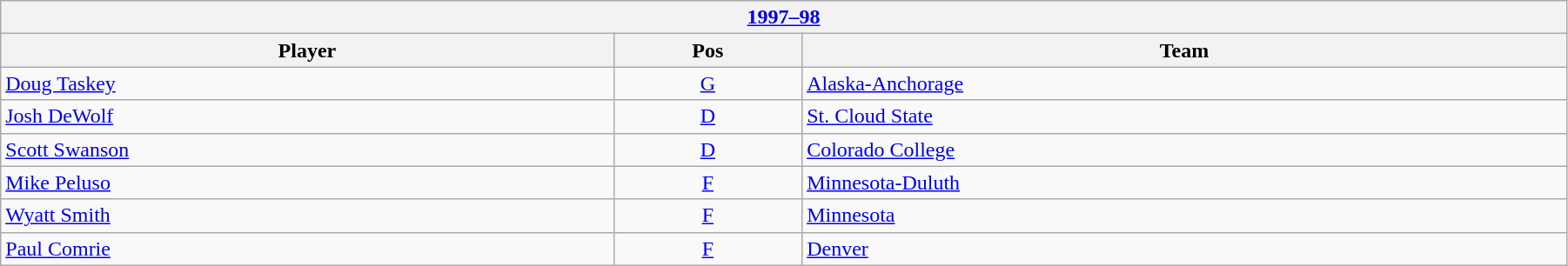<table class="wikitable" width=95%>
<tr>
<th colspan=3><a href='#'>1997–98</a></th>
</tr>
<tr>
<th>Player</th>
<th>Pos</th>
<th>Team</th>
</tr>
<tr>
<td><a href='#'>Doug Taskey</a></td>
<td align=center><a href='#'>G</a></td>
<td><a href='#'>Alaska-Anchorage</a></td>
</tr>
<tr>
<td><a href='#'>Josh DeWolf</a></td>
<td align=center><a href='#'>D</a></td>
<td><a href='#'>St. Cloud State</a></td>
</tr>
<tr>
<td><a href='#'>Scott Swanson</a></td>
<td align=center><a href='#'>D</a></td>
<td><a href='#'>Colorado College</a></td>
</tr>
<tr>
<td><a href='#'>Mike Peluso</a></td>
<td align=center><a href='#'>F</a></td>
<td><a href='#'>Minnesota-Duluth</a></td>
</tr>
<tr>
<td><a href='#'>Wyatt Smith</a></td>
<td align=center><a href='#'>F</a></td>
<td><a href='#'>Minnesota</a></td>
</tr>
<tr>
<td><a href='#'>Paul Comrie</a></td>
<td align=center><a href='#'>F</a></td>
<td><a href='#'>Denver</a></td>
</tr>
</table>
